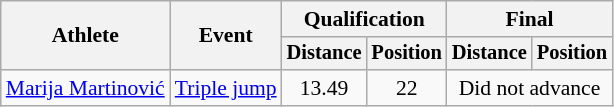<table class=wikitable style="font-size:90%">
<tr>
<th rowspan="2">Athlete</th>
<th rowspan="2">Event</th>
<th colspan="2">Qualification</th>
<th colspan="2">Final</th>
</tr>
<tr style="font-size:95%">
<th>Distance</th>
<th>Position</th>
<th>Distance</th>
<th>Position</th>
</tr>
<tr align=center>
<td align=left><a href='#'>Marija Martinović</a></td>
<td align=left><a href='#'>Triple jump</a></td>
<td>13.49</td>
<td>22</td>
<td colspan=2>Did not advance</td>
</tr>
</table>
